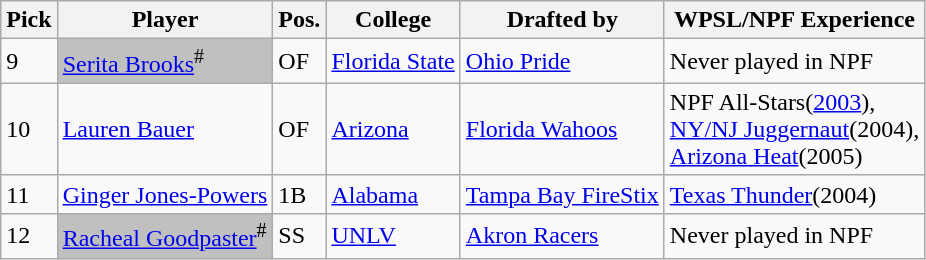<table class="wikitable">
<tr>
<th>Pick</th>
<th>Player</th>
<th>Pos.</th>
<th>College</th>
<th>Drafted by</th>
<th>WPSL/NPF Experience</th>
</tr>
<tr>
<td>9</td>
<td style="background:#C0C0C0;"><a href='#'>Serita Brooks</a><sup>#</sup></td>
<td>OF</td>
<td><a href='#'>Florida State</a></td>
<td><a href='#'>Ohio Pride</a></td>
<td>Never played in NPF</td>
</tr>
<tr>
<td>10</td>
<td><a href='#'>Lauren Bauer</a></td>
<td>OF</td>
<td><a href='#'>Arizona</a></td>
<td><a href='#'>Florida Wahoos</a></td>
<td>NPF All-Stars(<a href='#'>2003</a>),<br> <a href='#'>NY/NJ Juggernaut</a>(2004),<br> <a href='#'>Arizona Heat</a>(2005)</td>
</tr>
<tr>
<td>11</td>
<td><a href='#'>Ginger Jones-Powers</a></td>
<td>1B</td>
<td><a href='#'>Alabama</a></td>
<td><a href='#'>Tampa Bay FireStix</a></td>
<td><a href='#'>Texas Thunder</a>(2004)</td>
</tr>
<tr>
<td>12</td>
<td style="background:#C0C0C0;"><a href='#'>Racheal Goodpaster</a><sup>#</sup></td>
<td>SS</td>
<td><a href='#'>UNLV</a></td>
<td><a href='#'>Akron Racers</a></td>
<td>Never played in NPF</td>
</tr>
</table>
